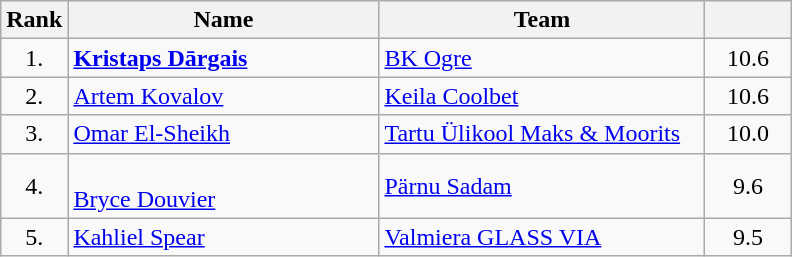<table class="wikitable" style="text-align: center;">
<tr>
<th>Rank</th>
<th width=200>Name</th>
<th width=210>Team</th>
<th width=50></th>
</tr>
<tr>
<td>1.</td>
<td align="left"> <strong><a href='#'>Kristaps Dārgais</a></strong></td>
<td style="text-align:left;"> <a href='#'>BK Ogre</a></td>
<td>10.6</td>
</tr>
<tr>
<td>2.</td>
<td align="left"> <a href='#'>Artem Kovalov</a></td>
<td style="text-align:left;"> <a href='#'>Keila Coolbet</a></td>
<td>10.6</td>
</tr>
<tr>
<td>3.</td>
<td align="left"> <a href='#'>Omar El-Sheikh</a></td>
<td style="text-align:left;"> <a href='#'>Tartu Ülikool Maks & Moorits</a></td>
<td>10.0</td>
</tr>
<tr>
<td>4.</td>
<td align="left"><br> <a href='#'>Bryce Douvier</a></td>
<td style="text-align:left;"> <a href='#'>Pärnu Sadam</a></td>
<td>9.6</td>
</tr>
<tr>
<td>5.</td>
<td align="left"> <a href='#'>Kahliel Spear</a></td>
<td style="text-align:left;"> <a href='#'>Valmiera GLASS VIA</a></td>
<td>9.5</td>
</tr>
</table>
